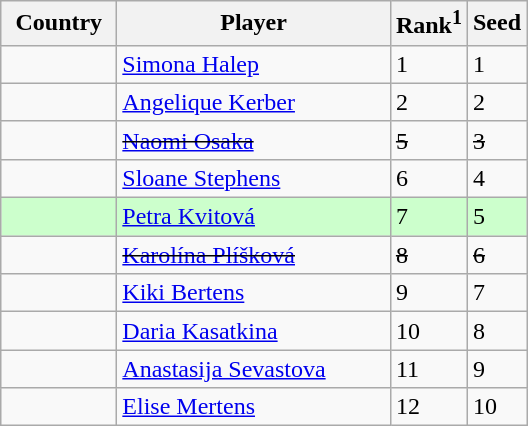<table class="sortable wikitable">
<tr>
<th width=70>Country</th>
<th width=175>Player</th>
<th>Rank<sup>1</sup></th>
<th>Seed</th>
</tr>
<tr>
<td></td>
<td><a href='#'>Simona Halep</a></td>
<td>1</td>
<td>1</td>
</tr>
<tr>
<td></td>
<td><a href='#'>Angelique Kerber</a></td>
<td>2</td>
<td>2</td>
</tr>
<tr>
<td><s></s></td>
<td><s><a href='#'>Naomi Osaka</a></s></td>
<td><s>5</s></td>
<td><s>3</s></td>
</tr>
<tr>
<td></td>
<td><a href='#'>Sloane Stephens</a></td>
<td>6</td>
<td>4</td>
</tr>
<tr style="background:#cfc;">
<td></td>
<td><a href='#'>Petra Kvitová</a></td>
<td>7</td>
<td>5</td>
</tr>
<tr>
<td><s></s></td>
<td><s><a href='#'>Karolína Plíšková</a></s></td>
<td><s>8</s></td>
<td><s>6</s></td>
</tr>
<tr>
<td></td>
<td><a href='#'>Kiki Bertens</a></td>
<td>9</td>
<td>7</td>
</tr>
<tr>
<td></td>
<td><a href='#'>Daria Kasatkina</a></td>
<td>10</td>
<td>8</td>
</tr>
<tr>
<td></td>
<td><a href='#'>Anastasija Sevastova</a></td>
<td>11</td>
<td>9</td>
</tr>
<tr>
<td></td>
<td><a href='#'>Elise Mertens</a></td>
<td>12</td>
<td>10</td>
</tr>
</table>
